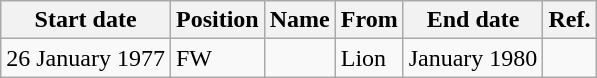<table class="wikitable">
<tr>
<th>Start date</th>
<th>Position</th>
<th>Name</th>
<th>From</th>
<th>End date</th>
<th>Ref.</th>
</tr>
<tr>
<td>26 January 1977</td>
<td>FW</td>
<td></td>
<td> Lion</td>
<td>January 1980</td>
<td></td>
</tr>
</table>
